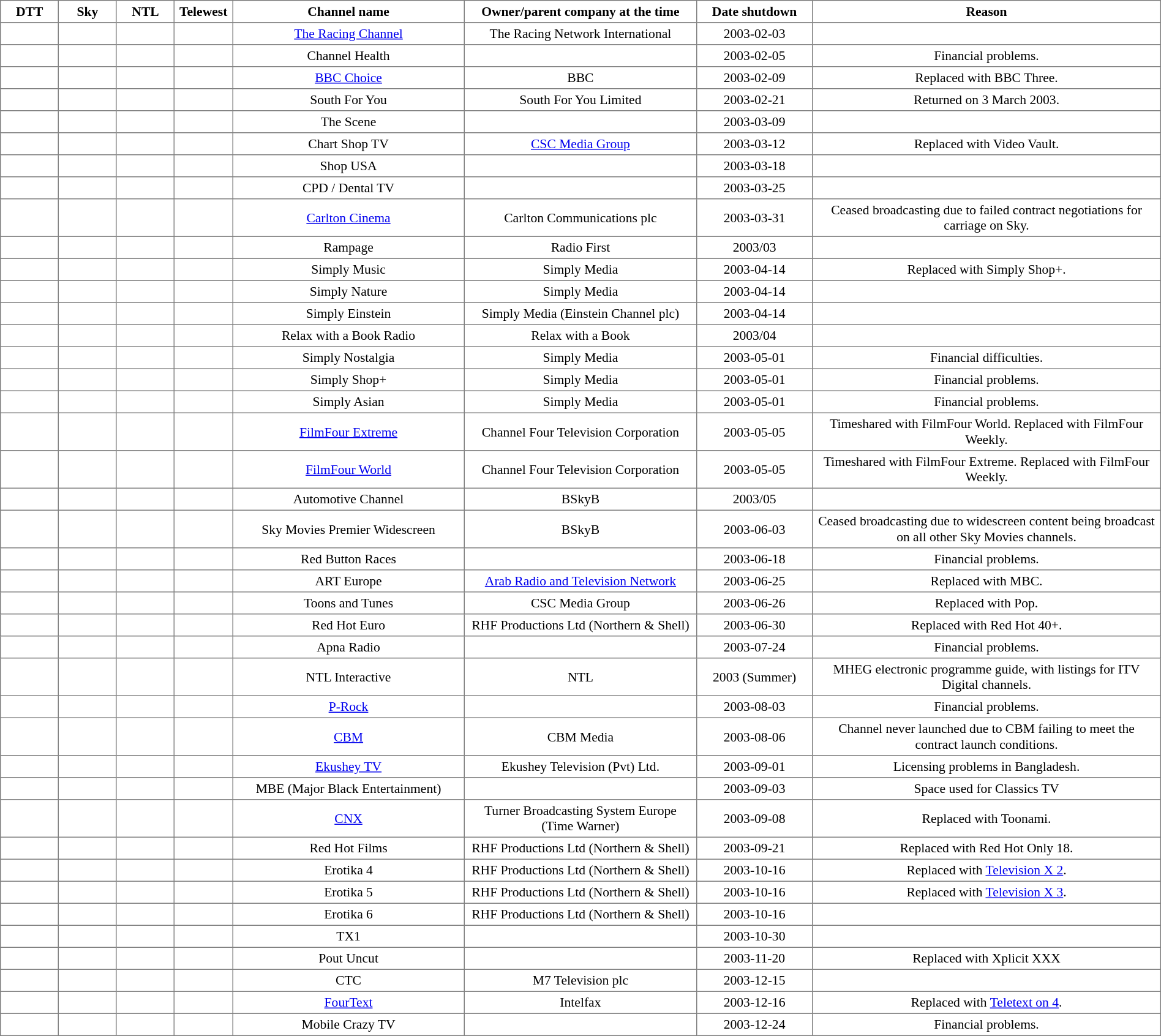<table class="toccolors sortable" border="1" cellpadding="3" style="border-collapse:collapse; font-size: 90%; text-align:center" width="100%">
<tr>
<th width="5%">DTT</th>
<th width="5%">Sky</th>
<th width="5%">NTL</th>
<th width="5%">Telewest</th>
<th width="20%">Channel name</th>
<th width="20%">Owner/parent company at the time</th>
<th width="10%">Date shutdown </th>
<th width="30%">Reason</th>
</tr>
<tr>
<td></td>
<td></td>
<td></td>
<td></td>
<td><a href='#'>The Racing Channel</a></td>
<td>The Racing Network International</td>
<td>2003-02-03</td>
<td></td>
</tr>
<tr>
<td></td>
<td></td>
<td></td>
<td></td>
<td>Channel Health</td>
<td></td>
<td>2003-02-05</td>
<td>Financial problems.</td>
</tr>
<tr>
<td></td>
<td></td>
<td></td>
<td></td>
<td><a href='#'>BBC Choice</a></td>
<td>BBC</td>
<td>2003-02-09</td>
<td>Replaced with BBC Three.</td>
</tr>
<tr>
<td></td>
<td></td>
<td></td>
<td></td>
<td>South For You</td>
<td>South For You Limited</td>
<td>2003-02-21</td>
<td> Returned on 3 March 2003.</td>
</tr>
<tr>
<td></td>
<td></td>
<td></td>
<td></td>
<td>The Scene</td>
<td></td>
<td>2003-03-09</td>
<td></td>
</tr>
<tr>
<td></td>
<td></td>
<td></td>
<td></td>
<td>Chart Shop TV</td>
<td><a href='#'>CSC Media Group</a></td>
<td>2003-03-12</td>
<td>Replaced with Video Vault.</td>
</tr>
<tr>
<td></td>
<td></td>
<td></td>
<td></td>
<td>Shop USA</td>
<td></td>
<td>2003-03-18</td>
<td></td>
</tr>
<tr>
<td></td>
<td></td>
<td></td>
<td></td>
<td>CPD / Dental TV</td>
<td></td>
<td>2003-03-25</td>
<td></td>
</tr>
<tr>
<td></td>
<td></td>
<td></td>
<td></td>
<td><a href='#'>Carlton Cinema</a></td>
<td>Carlton Communications plc</td>
<td>2003-03-31</td>
<td>Ceased broadcasting due to failed contract negotiations for carriage on Sky.</td>
</tr>
<tr>
<td></td>
<td></td>
<td></td>
<td></td>
<td>Rampage</td>
<td>Radio First</td>
<td>2003/03</td>
<td></td>
</tr>
<tr>
<td></td>
<td></td>
<td></td>
<td></td>
<td>Simply Music</td>
<td>Simply Media</td>
<td>2003-04-14</td>
<td>Replaced with Simply Shop+.</td>
</tr>
<tr>
<td></td>
<td></td>
<td></td>
<td></td>
<td>Simply Nature</td>
<td>Simply Media</td>
<td>2003-04-14</td>
<td></td>
</tr>
<tr>
<td></td>
<td></td>
<td></td>
<td></td>
<td>Simply Einstein</td>
<td>Simply Media (Einstein Channel plc)</td>
<td>2003-04-14</td>
<td></td>
</tr>
<tr>
<td></td>
<td></td>
<td></td>
<td></td>
<td>Relax with a Book Radio</td>
<td>Relax with a Book</td>
<td>2003/04</td>
<td></td>
</tr>
<tr>
<td></td>
<td></td>
<td></td>
<td></td>
<td>Simply Nostalgia</td>
<td>Simply Media</td>
<td>2003-05-01</td>
<td>Financial difficulties.</td>
</tr>
<tr>
<td></td>
<td></td>
<td></td>
<td></td>
<td>Simply Shop+</td>
<td>Simply Media</td>
<td>2003-05-01</td>
<td>Financial problems.</td>
</tr>
<tr>
<td></td>
<td></td>
<td></td>
<td></td>
<td>Simply Asian</td>
<td>Simply Media</td>
<td>2003-05-01</td>
<td>Financial problems.</td>
</tr>
<tr>
<td></td>
<td></td>
<td></td>
<td></td>
<td><a href='#'>FilmFour Extreme</a></td>
<td>Channel Four Television Corporation</td>
<td>2003-05-05</td>
<td>Timeshared with FilmFour World. Replaced with FilmFour Weekly.</td>
</tr>
<tr>
<td></td>
<td></td>
<td></td>
<td></td>
<td><a href='#'>FilmFour World</a></td>
<td>Channel Four Television Corporation</td>
<td>2003-05-05</td>
<td>Timeshared with FilmFour Extreme. Replaced with FilmFour Weekly.</td>
</tr>
<tr>
<td></td>
<td></td>
<td></td>
<td></td>
<td>Automotive Channel</td>
<td>BSkyB</td>
<td>2003/05</td>
<td></td>
</tr>
<tr>
<td></td>
<td></td>
<td></td>
<td></td>
<td>Sky Movies Premier Widescreen</td>
<td>BSkyB</td>
<td>2003-06-03</td>
<td>Ceased broadcasting due to widescreen content being broadcast on all other Sky Movies channels.</td>
</tr>
<tr>
<td></td>
<td></td>
<td></td>
<td></td>
<td>Red Button Races</td>
<td></td>
<td>2003-06-18</td>
<td>Financial problems.</td>
</tr>
<tr>
<td></td>
<td></td>
<td></td>
<td></td>
<td>ART Europe</td>
<td><a href='#'>Arab Radio and Television Network</a></td>
<td>2003-06-25</td>
<td>Replaced with MBC.</td>
</tr>
<tr>
<td></td>
<td></td>
<td></td>
<td></td>
<td>Toons and Tunes</td>
<td>CSC Media Group</td>
<td>2003-06-26</td>
<td>Replaced with Pop.</td>
</tr>
<tr>
<td></td>
<td></td>
<td></td>
<td></td>
<td>Red Hot Euro</td>
<td>RHF Productions Ltd (Northern & Shell)</td>
<td>2003-06-30</td>
<td>Replaced with Red Hot 40+.</td>
</tr>
<tr>
<td></td>
<td></td>
<td></td>
<td></td>
<td>Apna Radio</td>
<td></td>
<td>2003-07-24</td>
<td>Financial problems.</td>
</tr>
<tr>
<td></td>
<td></td>
<td></td>
<td></td>
<td>NTL Interactive</td>
<td>NTL</td>
<td>2003 (Summer)</td>
<td>MHEG electronic programme guide, with listings for ITV Digital channels.</td>
</tr>
<tr>
<td></td>
<td></td>
<td></td>
<td></td>
<td><a href='#'>P-Rock</a></td>
<td></td>
<td>2003-08-03</td>
<td>Financial problems.</td>
</tr>
<tr>
<td></td>
<td></td>
<td></td>
<td></td>
<td><a href='#'>CBM</a></td>
<td>CBM Media</td>
<td>2003-08-06</td>
<td>Channel never launched due to CBM failing to meet the contract launch conditions.</td>
</tr>
<tr>
<td></td>
<td></td>
<td></td>
<td></td>
<td><a href='#'>Ekushey TV</a></td>
<td>Ekushey Television (Pvt) Ltd.</td>
<td>2003-09-01</td>
<td>Licensing problems in Bangladesh.</td>
</tr>
<tr>
<td></td>
<td></td>
<td></td>
<td></td>
<td>MBE (Major Black Entertainment)</td>
<td></td>
<td>2003-09-03</td>
<td>Space used for Classics TV</td>
</tr>
<tr>
<td></td>
<td></td>
<td></td>
<td></td>
<td><a href='#'>CNX</a></td>
<td>Turner Broadcasting System Europe (Time Warner)</td>
<td>2003-09-08</td>
<td>Replaced with Toonami.</td>
</tr>
<tr>
<td></td>
<td></td>
<td></td>
<td></td>
<td>Red Hot Films</td>
<td>RHF Productions Ltd (Northern & Shell)</td>
<td>2003-09-21</td>
<td>Replaced with Red Hot Only 18.</td>
</tr>
<tr>
<td></td>
<td></td>
<td></td>
<td></td>
<td>Erotika 4</td>
<td>RHF Productions Ltd (Northern & Shell)</td>
<td>2003-10-16</td>
<td>Replaced with <a href='#'>Television X 2</a>.</td>
</tr>
<tr>
<td></td>
<td></td>
<td></td>
<td></td>
<td>Erotika 5</td>
<td>RHF Productions Ltd (Northern & Shell)</td>
<td>2003-10-16</td>
<td>Replaced with <a href='#'>Television X 3</a>.</td>
</tr>
<tr>
<td></td>
<td></td>
<td></td>
<td></td>
<td>Erotika 6</td>
<td>RHF Productions Ltd (Northern & Shell)</td>
<td>2003-10-16</td>
<td></td>
</tr>
<tr>
<td></td>
<td></td>
<td></td>
<td></td>
<td>TX1</td>
<td></td>
<td>2003-10-30</td>
<td></td>
</tr>
<tr>
<td></td>
<td></td>
<td></td>
<td></td>
<td>Pout Uncut</td>
<td></td>
<td>2003-11-20</td>
<td>Replaced with Xplicit XXX</td>
</tr>
<tr>
<td></td>
<td></td>
<td></td>
<td></td>
<td>CTC</td>
<td>M7 Television plc</td>
<td>2003-12-15</td>
<td></td>
</tr>
<tr>
<td></td>
<td></td>
<td></td>
<td></td>
<td><a href='#'>FourText</a></td>
<td>Intelfax</td>
<td>2003-12-16</td>
<td>Replaced with <a href='#'>Teletext on 4</a>.</td>
</tr>
<tr>
<td></td>
<td></td>
<td></td>
<td></td>
<td>Mobile Crazy TV</td>
<td></td>
<td>2003-12-24</td>
<td>Financial problems.</td>
</tr>
</table>
